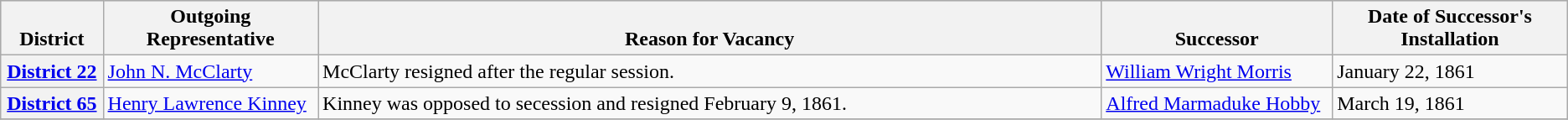<table class="wikitable">
<tr bgcolor="#cccccc" align="center" valign="bottom">
<th>District</th>
<th>Outgoing<br>Representative</th>
<th width="50%">Reason for Vacancy</th>
<th>Successor</th>
<th width="15%">Date of Successor's Installation</th>
</tr>
<tr>
<th><a href='#'>District 22</a></th>
<td><a href='#'>John N. McClarty</a></td>
<td>McClarty resigned after the regular session.</td>
<td><a href='#'>William Wright Morris</a></td>
<td>January 22, 1861</td>
</tr>
<tr>
<th><a href='#'>District 65</a></th>
<td><a href='#'>Henry Lawrence Kinney</a></td>
<td>Kinney was opposed to secession and resigned February 9, 1861.</td>
<td><a href='#'>Alfred Marmaduke Hobby</a></td>
<td>March 19, 1861</td>
</tr>
<tr>
</tr>
</table>
